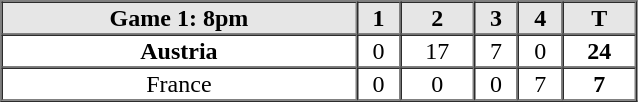<table border=1 cellspacing=0 width=425 style="margin-left:3em;">
<tr style="text-align:center; background-color:#e6e6e6;">
<th>Game 1: 8pm</th>
<th>1</th>
<th>2</th>
<th>3</th>
<th>4</th>
<th>T</th>
</tr>
<tr style="text-align:center">
<th> Austria</th>
<td>0</td>
<td>17</td>
<td>7</td>
<td>0</td>
<th>24</th>
</tr>
<tr style="text-align:center">
<td> France</td>
<td>0</td>
<td>0</td>
<td>0</td>
<td>7</td>
<th>7</th>
</tr>
</table>
